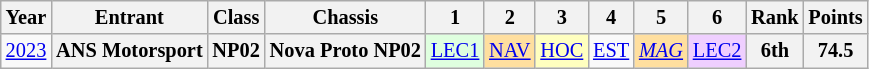<table class="wikitable" style="text-align:center; font-size:85%">
<tr>
<th>Year</th>
<th>Entrant</th>
<th>Class</th>
<th>Chassis</th>
<th>1</th>
<th>2</th>
<th>3</th>
<th>4</th>
<th>5</th>
<th>6</th>
<th>Rank</th>
<th>Points</th>
</tr>
<tr>
<td><a href='#'>2023</a></td>
<th nowrap>ANS Motorsport</th>
<th>NP02</th>
<th nowrap>Nova Proto NP02</th>
<td style="background:#DFFFDF;"><a href='#'>LEC1</a><br></td>
<td style="background:#FFDF9F;"><a href='#'>NAV</a><br></td>
<td style="background:#FFFFBF;"><a href='#'>HOC</a><br></td>
<td><a href='#'>EST</a></td>
<td style="background:#FFDF9F;"><em><a href='#'>MAG</a></em><br></td>
<td style="background:#EFCFFF;"><a href='#'>LEC2</a><br></td>
<th>6th</th>
<th>74.5</th>
</tr>
</table>
